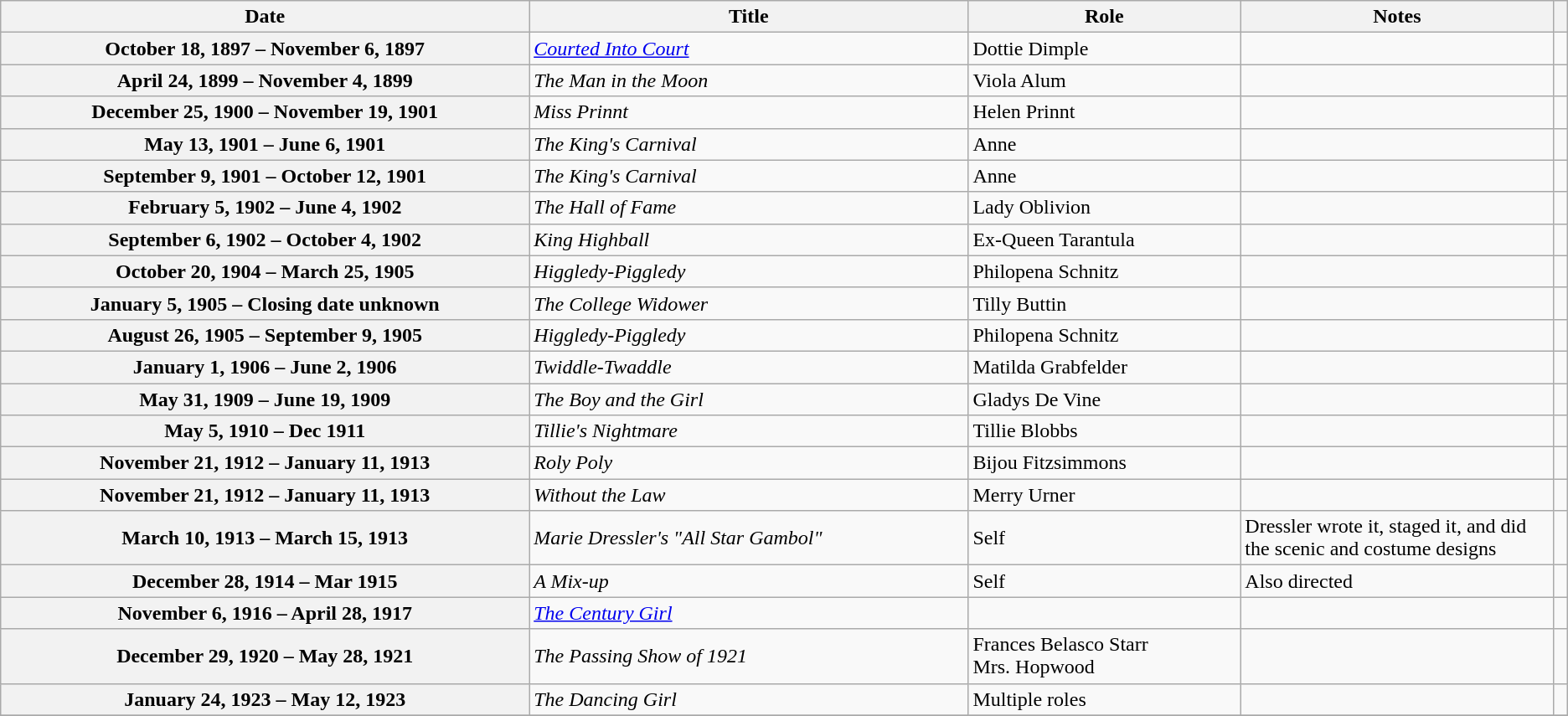<table class="wikitable sortable plainrowheaders">
<tr>
<th scope="col"l" width =>Date</th>
<th scope="col"l" width =>Title</th>
<th scope="col">Role</th>
<th scope="col" width =20%  class="unsortable">Notes</th>
<th scope="col" class="unsortable"></th>
</tr>
<tr>
<th scope="row">October 18, 1897 – November 6, 1897</th>
<td><em><a href='#'>Courted Into Court</a></em></td>
<td>Dottie Dimple</td>
<td></td>
<td align="center"></td>
</tr>
<tr>
<th scope="row">April 24, 1899 – November 4, 1899</th>
<td data-sort-value="Man in the Moon, The"><em>The Man in the Moon</em></td>
<td>Viola Alum</td>
<td></td>
<td align="center"></td>
</tr>
<tr>
<th scope="row">December 25, 1900 – November 19, 1901</th>
<td><em>Miss Prinnt</em></td>
<td>Helen Prinnt</td>
<td></td>
<td align="center"></td>
</tr>
<tr>
<th scope="row">May 13, 1901 – June 6, 1901</th>
<td data-sort-value="King's Carnival, The"><em>The King's Carnival</em></td>
<td>Anne</td>
<td></td>
<td align="center"></td>
</tr>
<tr>
<th scope="row">September 9, 1901 – October 12, 1901</th>
<td data-sort-value="King's Carnival, The"><em>The King's Carnival</em></td>
<td>Anne</td>
<td></td>
<td align="center"></td>
</tr>
<tr>
<th scope="row">February 5, 1902 – June 4, 1902</th>
<td data-sort-value="Hall of Fame, The"><em>The Hall of Fame</em></td>
<td>Lady Oblivion</td>
<td></td>
<td align="center"></td>
</tr>
<tr>
<th scope="row">September 6, 1902 – October 4, 1902</th>
<td><em>King Highball </em></td>
<td>Ex-Queen Tarantula</td>
<td></td>
<td align="center"></td>
</tr>
<tr>
<th scope="row">October 20, 1904 – March 25, 1905</th>
<td><em>Higgledy-Piggledy </em></td>
<td>Philopena Schnitz</td>
<td></td>
<td align="center"></td>
</tr>
<tr>
<th scope="row">January 5, 1905 – Closing date unknown</th>
<td data-sort-value="College Widower, The"><em>The College Widower</em></td>
<td>Tilly Buttin</td>
<td></td>
<td align="center"></td>
</tr>
<tr>
<th scope="row">August 26, 1905 – September 9, 1905</th>
<td><em>Higgledy-Piggledy </em></td>
<td>Philopena Schnitz</td>
<td></td>
<td align="center"></td>
</tr>
<tr>
<th scope="row">January 1, 1906 – June 2, 1906</th>
<td><em>Twiddle-Twaddle</em></td>
<td>Matilda Grabfelder</td>
<td></td>
<td align="center"></td>
</tr>
<tr>
<th scope="row">May 31, 1909 – June 19, 1909</th>
<td data-sort-value="Boy and the Girl, The"><em>The Boy and the Girl</em></td>
<td>Gladys De Vine</td>
<td></td>
<td align="center"></td>
</tr>
<tr>
<th scope="row">May 5, 1910 – Dec 1911</th>
<td><em>Tillie's Nightmare</em></td>
<td>Tillie Blobbs</td>
<td></td>
<td align="center"></td>
</tr>
<tr>
<th scope="row">November 21, 1912 – January 11, 1913</th>
<td><em>Roly Poly</em></td>
<td>Bijou Fitzsimmons</td>
<td></td>
<td align="center"></td>
</tr>
<tr>
<th scope="row">November 21, 1912 – January 11, 1913</th>
<td><em>Without the Law</em></td>
<td>Merry Urner</td>
<td></td>
<td align="center"></td>
</tr>
<tr>
<th scope="row">March 10, 1913 – March 15, 1913</th>
<td><em>Marie Dressler's "All Star Gambol"</em></td>
<td>Self</td>
<td>Dressler wrote it, staged it, and did the scenic and costume designs</td>
<td align="center"></td>
</tr>
<tr>
<th scope="row">December 28, 1914 – Mar 1915</th>
<td data-sort-value="Mix-up, A"><em>A Mix-up</em></td>
<td>Self</td>
<td>Also directed</td>
<td align="center"></td>
</tr>
<tr>
<th scope="row">November 6, 1916 – April 28, 1917</th>
<td data-sort-value="Century Girl, The"><em><a href='#'>The Century Girl</a> </em></td>
<td></td>
<td></td>
<td align="center"></td>
</tr>
<tr>
<th scope="row">December 29, 1920 – May 28, 1921</th>
<td data-sort-value="Passing Show of 1921, The"><em>The Passing Show of 1921</em></td>
<td>Frances Belasco Starr<br>Mrs. Hopwood</td>
<td></td>
<td align="center"></td>
</tr>
<tr>
<th scope="row">January 24, 1923 – May 12, 1923</th>
<td data-sort-value="Dancing Girl, The"><em>The Dancing Girl</em></td>
<td>Multiple roles</td>
<td></td>
<td align="center"></td>
</tr>
<tr>
</tr>
</table>
